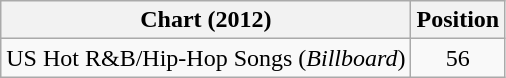<table class="wikitable">
<tr>
<th>Chart (2012)</th>
<th>Position</th>
</tr>
<tr>
<td>US Hot R&B/Hip-Hop Songs (<em>Billboard</em>)</td>
<td align="center">56</td>
</tr>
</table>
